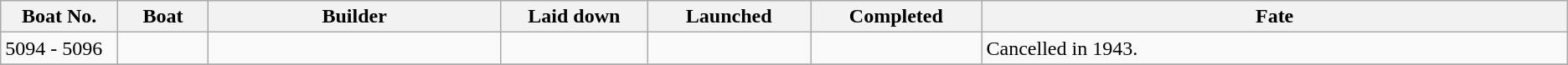<table class="wikitable">
<tr>
<th width="4%">Boat No.</th>
<th width="3%">Boat</th>
<th width="10%">Builder</th>
<th width="5%">Laid down</th>
<th width="5%">Launched</th>
<th width="5%">Completed</th>
<th width="20%">Fate</th>
</tr>
<tr>
<td>5094 - 5096</td>
<td></td>
<td></td>
<td></td>
<td></td>
<td></td>
<td>Cancelled in 1943.</td>
</tr>
<tr>
</tr>
</table>
